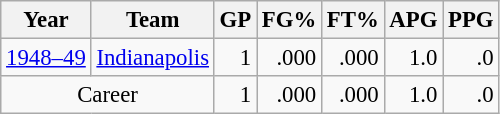<table class="wikitable sortable" style="font-size:95%; text-align:right;">
<tr>
<th>Year</th>
<th>Team</th>
<th>GP</th>
<th>FG%</th>
<th>FT%</th>
<th>APG</th>
<th>PPG</th>
</tr>
<tr>
<td style="text-align:left;"><a href='#'>1948–49</a></td>
<td style="text-align:left;"><a href='#'>Indianapolis</a></td>
<td>1</td>
<td>.000</td>
<td>.000</td>
<td>1.0</td>
<td>.0</td>
</tr>
<tr>
<td style="text-align:center;" colspan="2">Career</td>
<td>1</td>
<td>.000</td>
<td>.000</td>
<td>1.0</td>
<td>.0</td>
</tr>
</table>
